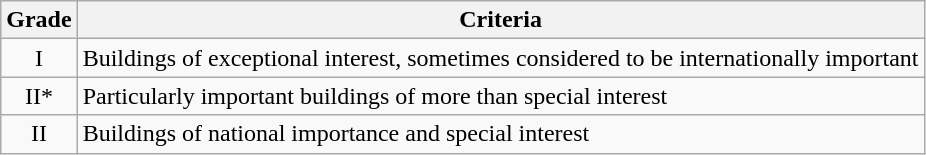<table class="wikitable">
<tr>
<th>Grade</th>
<th>Criteria</th>
</tr>
<tr>
<td align="center" >I</td>
<td>Buildings of exceptional interest, sometimes considered to be internationally important</td>
</tr>
<tr>
<td align="center" >II*</td>
<td>Particularly important buildings of more than special interest</td>
</tr>
<tr>
<td align="center" >II</td>
<td>Buildings of national importance and special interest</td>
</tr>
</table>
